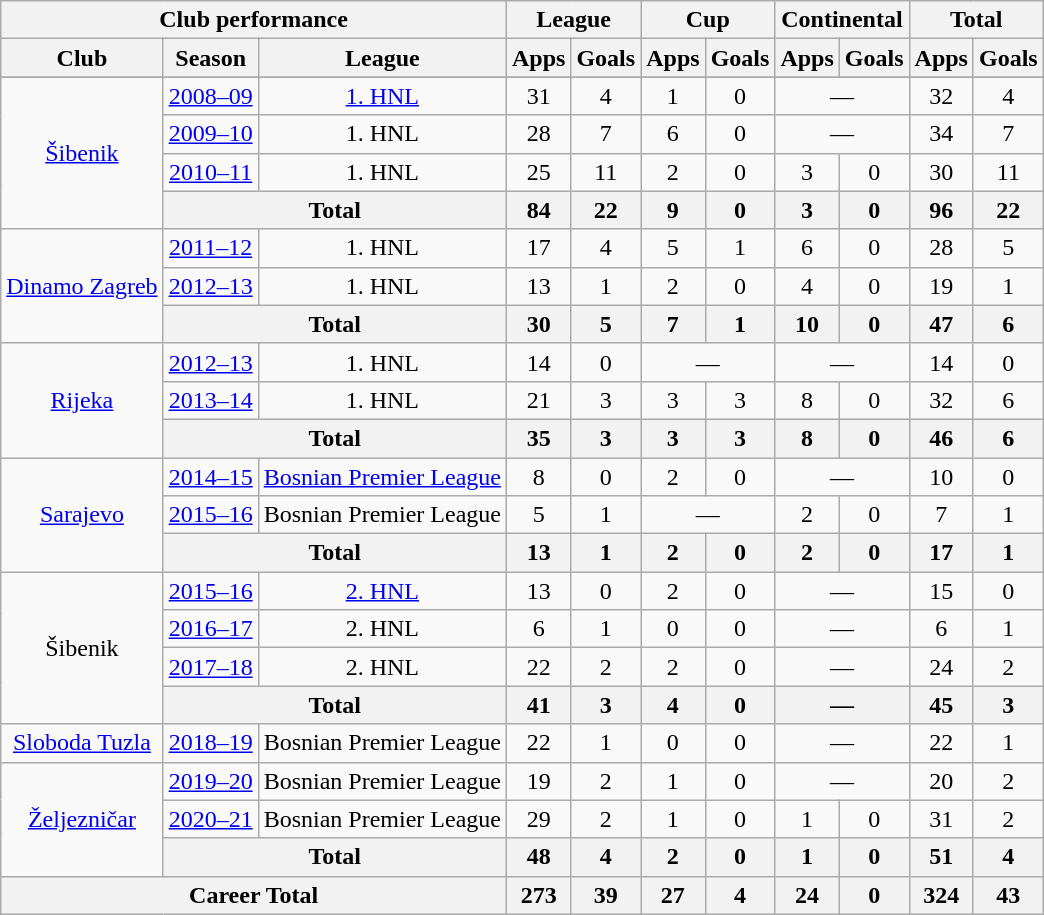<table class="wikitable" style="text-align:center">
<tr>
<th colspan=3>Club performance</th>
<th colspan=2>League</th>
<th colspan=2>Cup</th>
<th colspan=2>Continental</th>
<th colspan=2>Total</th>
</tr>
<tr>
<th>Club</th>
<th>Season</th>
<th>League</th>
<th>Apps</th>
<th>Goals</th>
<th>Apps</th>
<th>Goals</th>
<th>Apps</th>
<th>Goals</th>
<th>Apps</th>
<th>Goals</th>
</tr>
<tr>
</tr>
<tr>
<td rowspan=4><a href='#'>Šibenik</a></td>
<td><a href='#'>2008–09</a></td>
<td><a href='#'>1. HNL</a></td>
<td>31</td>
<td>4</td>
<td>1</td>
<td>0</td>
<td colspan=2>—</td>
<td>32</td>
<td>4</td>
</tr>
<tr>
<td><a href='#'>2009–10</a></td>
<td>1. HNL</td>
<td>28</td>
<td>7</td>
<td>6</td>
<td>0</td>
<td colspan=2>—</td>
<td>34</td>
<td>7</td>
</tr>
<tr>
<td><a href='#'>2010–11</a></td>
<td>1. HNL</td>
<td>25</td>
<td>11</td>
<td>2</td>
<td>0</td>
<td>3</td>
<td>0</td>
<td>30</td>
<td>11</td>
</tr>
<tr>
<th colspan=2>Total</th>
<th>84</th>
<th>22</th>
<th>9</th>
<th>0</th>
<th>3</th>
<th>0</th>
<th>96</th>
<th>22</th>
</tr>
<tr>
<td rowspan=3><a href='#'>Dinamo Zagreb</a></td>
<td><a href='#'>2011–12</a></td>
<td>1. HNL</td>
<td>17</td>
<td>4</td>
<td>5</td>
<td>1</td>
<td>6</td>
<td>0</td>
<td>28</td>
<td>5</td>
</tr>
<tr>
<td><a href='#'>2012–13</a></td>
<td>1. HNL</td>
<td>13</td>
<td>1</td>
<td>2</td>
<td>0</td>
<td>4</td>
<td>0</td>
<td>19</td>
<td>1</td>
</tr>
<tr>
<th colspan=2>Total</th>
<th>30</th>
<th>5</th>
<th>7</th>
<th>1</th>
<th>10</th>
<th>0</th>
<th>47</th>
<th>6</th>
</tr>
<tr>
<td rowspan=3><a href='#'>Rijeka</a></td>
<td><a href='#'>2012–13</a></td>
<td>1. HNL</td>
<td>14</td>
<td>0</td>
<td colspan=2>—</td>
<td colspan=2>—</td>
<td>14</td>
<td>0</td>
</tr>
<tr>
<td><a href='#'>2013–14</a></td>
<td>1. HNL</td>
<td>21</td>
<td>3</td>
<td>3</td>
<td>3</td>
<td>8</td>
<td>0</td>
<td>32</td>
<td>6</td>
</tr>
<tr>
<th colspan=2>Total</th>
<th>35</th>
<th>3</th>
<th>3</th>
<th>3</th>
<th>8</th>
<th>0</th>
<th>46</th>
<th>6</th>
</tr>
<tr>
<td rowspan=3><a href='#'>Sarajevo</a></td>
<td><a href='#'>2014–15</a></td>
<td><a href='#'>Bosnian Premier League</a></td>
<td>8</td>
<td>0</td>
<td>2</td>
<td>0</td>
<td colspan=2>—</td>
<td>10</td>
<td>0</td>
</tr>
<tr>
<td><a href='#'>2015–16</a></td>
<td>Bosnian Premier League</td>
<td>5</td>
<td>1</td>
<td colspan=2>—</td>
<td>2</td>
<td>0</td>
<td>7</td>
<td>1</td>
</tr>
<tr>
<th colspan=2>Total</th>
<th>13</th>
<th>1</th>
<th>2</th>
<th>0</th>
<th>2</th>
<th>0</th>
<th>17</th>
<th>1</th>
</tr>
<tr>
<td rowspan=4>Šibenik</td>
<td><a href='#'>2015–16</a></td>
<td><a href='#'>2. HNL</a></td>
<td>13</td>
<td>0</td>
<td>2</td>
<td>0</td>
<td colspan=2>—</td>
<td>15</td>
<td>0</td>
</tr>
<tr>
<td><a href='#'>2016–17</a></td>
<td>2. HNL</td>
<td>6</td>
<td>1</td>
<td>0</td>
<td>0</td>
<td colspan=2>—</td>
<td>6</td>
<td>1</td>
</tr>
<tr>
<td><a href='#'>2017–18</a></td>
<td>2. HNL</td>
<td>22</td>
<td>2</td>
<td>2</td>
<td>0</td>
<td colspan=2>—</td>
<td>24</td>
<td>2</td>
</tr>
<tr>
<th colspan=2>Total</th>
<th>41</th>
<th>3</th>
<th>4</th>
<th>0</th>
<th colspan=2>—</th>
<th>45</th>
<th>3</th>
</tr>
<tr>
<td><a href='#'>Sloboda Tuzla</a></td>
<td><a href='#'>2018–19</a></td>
<td>Bosnian Premier League</td>
<td>22</td>
<td>1</td>
<td>0</td>
<td>0</td>
<td colspan=2>—</td>
<td>22</td>
<td>1</td>
</tr>
<tr>
<td rowspan=3><a href='#'>Željezničar</a></td>
<td><a href='#'>2019–20</a></td>
<td>Bosnian Premier League</td>
<td>19</td>
<td>2</td>
<td>1</td>
<td>0</td>
<td colspan=2>—</td>
<td>20</td>
<td>2</td>
</tr>
<tr>
<td><a href='#'>2020–21</a></td>
<td>Bosnian Premier League</td>
<td>29</td>
<td>2</td>
<td>1</td>
<td>0</td>
<td>1</td>
<td>0</td>
<td>31</td>
<td>2</td>
</tr>
<tr>
<th colspan=2>Total</th>
<th>48</th>
<th>4</th>
<th>2</th>
<th>0</th>
<th>1</th>
<th>0</th>
<th>51</th>
<th>4</th>
</tr>
<tr>
<th colspan=3>Career Total</th>
<th>273</th>
<th>39</th>
<th>27</th>
<th>4</th>
<th>24</th>
<th>0</th>
<th>324</th>
<th>43</th>
</tr>
</table>
